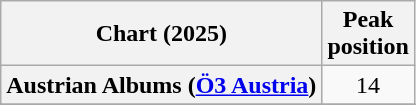<table class="wikitable sortable plainrowheaders" style="text-align:center">
<tr>
<th scope="col">Chart (2025)</th>
<th scope="col">Peak<br>position</th>
</tr>
<tr>
<th scope="row">Austrian Albums (<a href='#'>Ö3 Austria</a>)</th>
<td>14</td>
</tr>
<tr>
</tr>
<tr>
</tr>
<tr>
</tr>
<tr>
</tr>
<tr>
</tr>
<tr>
</tr>
<tr>
</tr>
<tr>
</tr>
</table>
